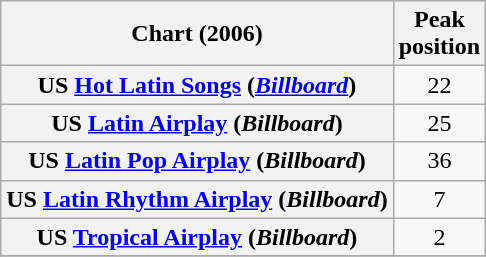<table class="wikitable plainrowheaders" style="text-align:center;">
<tr>
<th scope="col">Chart (2006)</th>
<th scope="col">Peak<br>position</th>
</tr>
<tr>
<th scope="row">US <a href='#'>Hot Latin Songs</a> (<em><a href='#'>Billboard</a></em>)</th>
<td style="text-align:center;">22</td>
</tr>
<tr>
<th scope="row">US <a href='#'>Latin Airplay</a> (<em>Billboard</em>)</th>
<td style="text-align:center;">25</td>
</tr>
<tr>
<th scope="row">US <a href='#'>Latin Pop Airplay</a> (<em>Billboard</em>)</th>
<td style="text-align:center;">36</td>
</tr>
<tr>
<th scope="row">US <a href='#'>Latin Rhythm Airplay</a> (<em>Billboard</em>)</th>
<td style="text-align:center;">7</td>
</tr>
<tr>
<th scope="row">US <a href='#'>Tropical Airplay</a> (<em>Billboard</em>)</th>
<td style="text-align:center;">2</td>
</tr>
<tr>
</tr>
</table>
